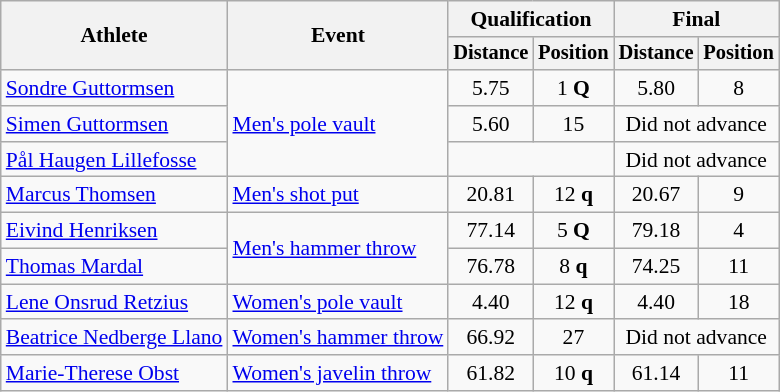<table class=wikitable style="font-size:90%">
<tr>
<th rowspan="2">Athlete</th>
<th rowspan="2">Event</th>
<th colspan="2">Qualification</th>
<th colspan="2">Final</th>
</tr>
<tr style="font-size:95%">
<th>Distance</th>
<th>Position</th>
<th>Distance</th>
<th>Position</th>
</tr>
<tr align=center>
<td align=left><a href='#'>Sondre Guttormsen</a></td>
<td align=left rowspan=3><a href='#'>Men's pole vault</a></td>
<td>5.75</td>
<td>1 <strong>Q</strong></td>
<td>5.80</td>
<td>8</td>
</tr>
<tr align=center>
<td align=left><a href='#'>Simen Guttormsen</a></td>
<td>5.60</td>
<td>15</td>
<td colspan=2>Did not advance</td>
</tr>
<tr align=center>
<td align=left><a href='#'>Pål Haugen Lillefosse</a></td>
<td colspan=2></td>
<td colspan=2>Did not advance</td>
</tr>
<tr align=center>
<td align=left><a href='#'>Marcus Thomsen</a></td>
<td align=left><a href='#'>Men's shot put</a></td>
<td>20.81</td>
<td>12 <strong>q</strong></td>
<td>20.67</td>
<td>9</td>
</tr>
<tr align=center>
<td align=left><a href='#'>Eivind Henriksen</a></td>
<td align=left rowspan=2><a href='#'>Men's hammer throw</a></td>
<td>77.14 <strong></strong></td>
<td>5 <strong>Q</strong></td>
<td>79.18 <strong></strong></td>
<td>4</td>
</tr>
<tr align=center>
<td align=left><a href='#'>Thomas Mardal</a></td>
<td>76.78</td>
<td>8 <strong>q</strong></td>
<td>74.25</td>
<td>11</td>
</tr>
<tr align=center>
<td align=left><a href='#'>Lene Onsrud Retzius</a></td>
<td align=left><a href='#'>Women's pole vault</a></td>
<td>4.40</td>
<td>12 <strong>q</strong></td>
<td>4.40</td>
<td>18</td>
</tr>
<tr align=center>
<td align=left><a href='#'>Beatrice Nedberge Llano</a></td>
<td align=left><a href='#'>Women's hammer throw</a></td>
<td>66.92</td>
<td>27</td>
<td colspan=2>Did not advance</td>
</tr>
<tr align=center>
<td align=left><a href='#'>Marie-Therese Obst</a></td>
<td align=left><a href='#'>Women's javelin throw</a></td>
<td>61.82</td>
<td>10 <strong>q</strong></td>
<td>61.14</td>
<td>11</td>
</tr>
</table>
